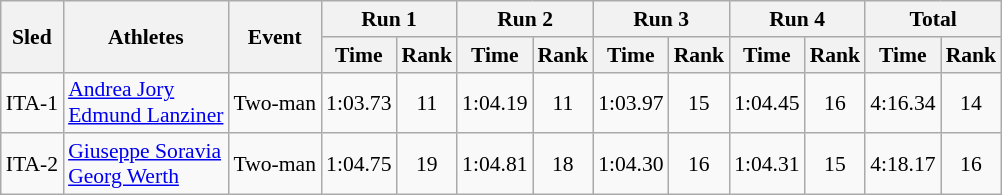<table class="wikitable" border="1" style="font-size:90%">
<tr>
<th rowspan="2">Sled</th>
<th rowspan="2">Athletes</th>
<th rowspan="2">Event</th>
<th colspan="2">Run 1</th>
<th colspan="2">Run 2</th>
<th colspan="2">Run 3</th>
<th colspan="2">Run 4</th>
<th colspan="2">Total</th>
</tr>
<tr>
<th>Time</th>
<th>Rank</th>
<th>Time</th>
<th>Rank</th>
<th>Time</th>
<th>Rank</th>
<th>Time</th>
<th>Rank</th>
<th>Time</th>
<th>Rank</th>
</tr>
<tr>
<td align="center">ITA-1</td>
<td><a href='#'>Andrea Jory</a><br><a href='#'>Edmund Lanziner</a></td>
<td>Two-man</td>
<td align="center">1:03.73</td>
<td align="center">11</td>
<td align="center">1:04.19</td>
<td align="center">11</td>
<td align="center">1:03.97</td>
<td align="center">15</td>
<td align="center">1:04.45</td>
<td align="center">16</td>
<td align="center">4:16.34</td>
<td align="center">14</td>
</tr>
<tr>
<td align="center">ITA-2</td>
<td><a href='#'>Giuseppe Soravia</a><br><a href='#'>Georg Werth</a></td>
<td>Two-man</td>
<td align="center">1:04.75</td>
<td align="center">19</td>
<td align="center">1:04.81</td>
<td align="center">18</td>
<td align="center">1:04.30</td>
<td align="center">16</td>
<td align="center">1:04.31</td>
<td align="center">15</td>
<td align="center">4:18.17</td>
<td align="center">16</td>
</tr>
</table>
